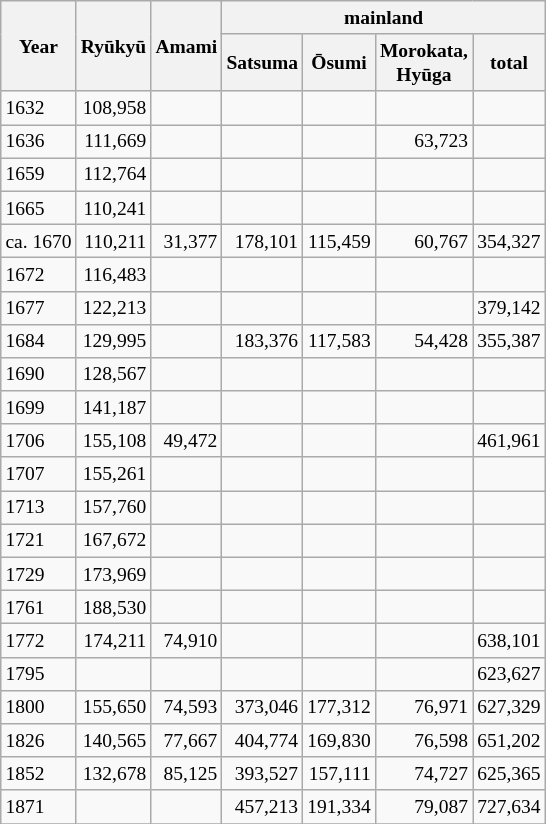<table class="wikitable" style="text-align:right;font-size:small">
<tr>
<th rowspan="2">Year</th>
<th rowspan="2">Ryūkyū</th>
<th rowspan="2">Amami</th>
<th colspan="4">mainland</th>
</tr>
<tr>
<th>Satsuma</th>
<th>Ōsumi</th>
<th>Morokata,<br>Hyūga</th>
<th>total</th>
</tr>
<tr>
<td align="left">1632</td>
<td>108,958</td>
<td></td>
<td></td>
<td></td>
<td></td>
<td></td>
</tr>
<tr>
<td align="left">1636</td>
<td>111,669</td>
<td></td>
<td></td>
<td></td>
<td>63,723</td>
<td></td>
</tr>
<tr>
<td align="left">1659</td>
<td>112,764</td>
<td></td>
<td></td>
<td></td>
<td></td>
<td></td>
</tr>
<tr>
<td align="left">1665</td>
<td>110,241</td>
<td></td>
<td></td>
<td></td>
<td></td>
<td></td>
</tr>
<tr>
<td align="left">ca. 1670</td>
<td>110,211</td>
<td>31,377</td>
<td>178,101</td>
<td>115,459</td>
<td>60,767</td>
<td>354,327</td>
</tr>
<tr>
<td align="left">1672</td>
<td>116,483</td>
<td></td>
<td></td>
<td></td>
<td></td>
<td></td>
</tr>
<tr>
<td align="left">1677</td>
<td>122,213</td>
<td></td>
<td></td>
<td></td>
<td></td>
<td>379,142</td>
</tr>
<tr>
<td align="left">1684</td>
<td>129,995</td>
<td></td>
<td>183,376</td>
<td>117,583</td>
<td>54,428</td>
<td>355,387</td>
</tr>
<tr>
<td align="left">1690</td>
<td>128,567</td>
<td></td>
<td></td>
<td></td>
<td></td>
<td></td>
</tr>
<tr>
<td align="left">1699</td>
<td>141,187</td>
<td></td>
<td></td>
<td></td>
<td></td>
<td></td>
</tr>
<tr>
<td align="left">1706</td>
<td>155,108</td>
<td>49,472</td>
<td></td>
<td></td>
<td></td>
<td>461,961</td>
</tr>
<tr>
<td align="left">1707</td>
<td>155,261</td>
<td></td>
<td></td>
<td></td>
<td></td>
<td></td>
</tr>
<tr>
<td align="left">1713</td>
<td>157,760</td>
<td></td>
<td></td>
<td></td>
<td></td>
<td></td>
</tr>
<tr>
<td align="left">1721</td>
<td>167,672</td>
<td></td>
<td></td>
<td></td>
<td></td>
<td></td>
</tr>
<tr>
<td align="left">1729</td>
<td>173,969</td>
<td></td>
<td></td>
<td></td>
<td></td>
<td></td>
</tr>
<tr>
<td align="left">1761</td>
<td>188,530</td>
<td></td>
<td></td>
<td></td>
<td></td>
<td></td>
</tr>
<tr>
<td align="left">1772</td>
<td>174,211</td>
<td>74,910</td>
<td></td>
<td></td>
<td></td>
<td>638,101</td>
</tr>
<tr>
<td align="left">1795</td>
<td></td>
<td></td>
<td></td>
<td></td>
<td></td>
<td>623,627</td>
</tr>
<tr>
<td align="left">1800</td>
<td>155,650</td>
<td>74,593</td>
<td>373,046</td>
<td>177,312</td>
<td>76,971</td>
<td>627,329</td>
</tr>
<tr>
<td align="left">1826</td>
<td>140,565</td>
<td>77,667</td>
<td>404,774</td>
<td>169,830</td>
<td>76,598</td>
<td>651,202</td>
</tr>
<tr>
<td align="left">1852</td>
<td>132,678</td>
<td>85,125</td>
<td>393,527</td>
<td>157,111</td>
<td>74,727</td>
<td>625,365</td>
</tr>
<tr>
<td align="left">1871</td>
<td></td>
<td></td>
<td>457,213</td>
<td>191,334</td>
<td>79,087</td>
<td>727,634</td>
</tr>
<tr>
</tr>
</table>
